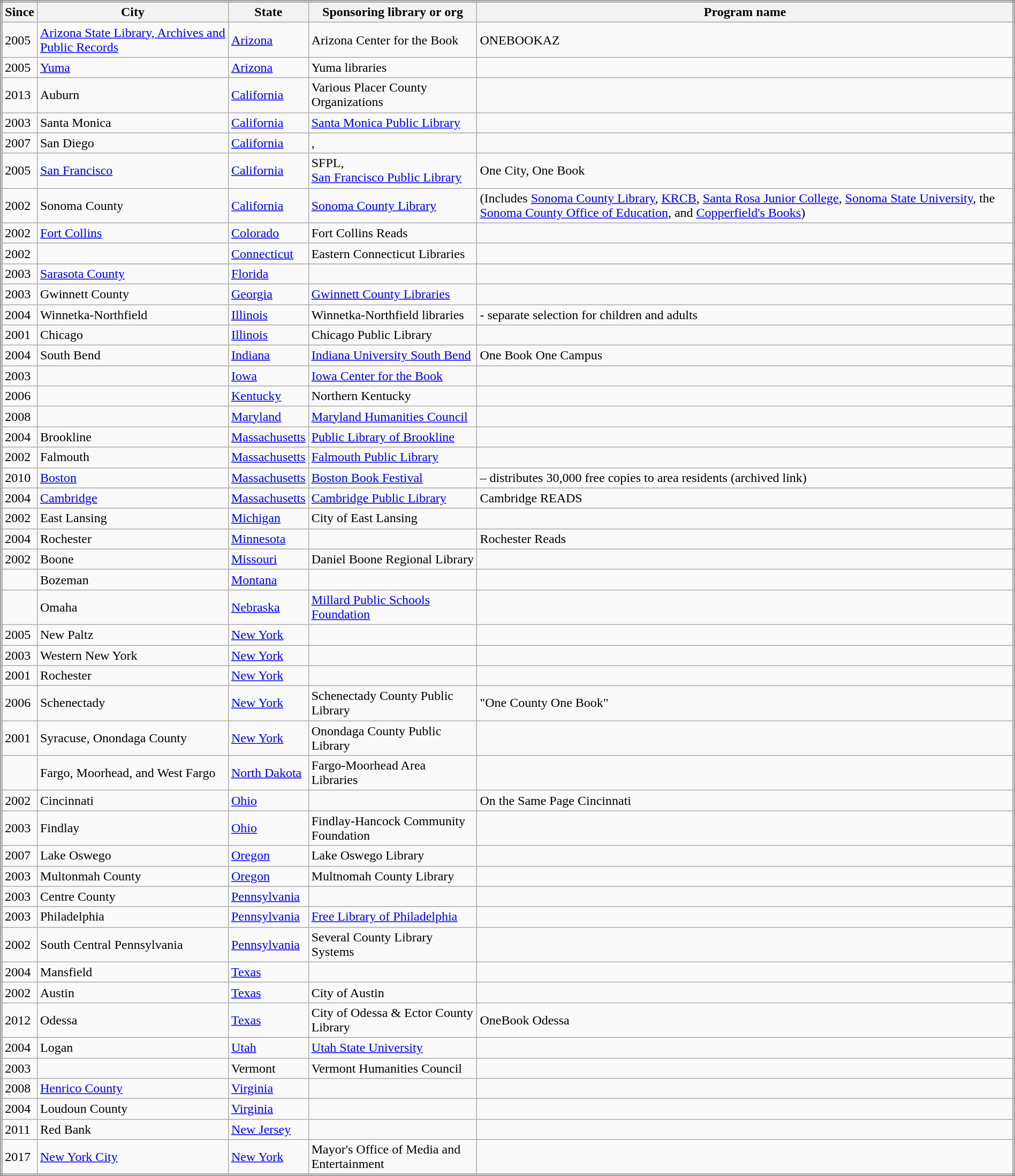<table class="wikitable sortable mw-collapsible mw-collapsed" border="1" style="width:100%; border:medium double gray; border-collapse:collapse;" cellpadding="3">
<tr>
<th>Since</th>
<th>City</th>
<th>State</th>
<th>Sponsoring library or org</th>
<th>Program name</th>
</tr>
<tr>
<td>2005</td>
<td><a href='#'>Arizona State Library, Archives and Public Records</a></td>
<td><a href='#'>Arizona</a></td>
<td>Arizona Center for the Book</td>
<td>ONEBOOKAZ</td>
</tr>
<tr>
<td>2005</td>
<td><a href='#'>Yuma</a></td>
<td><a href='#'>Arizona</a></td>
<td>Yuma libraries</td>
<td></td>
</tr>
<tr>
<td>2013</td>
<td>Auburn</td>
<td><a href='#'>California</a></td>
<td>Various Placer County Organizations</td>
<td></td>
</tr>
<tr>
<td>2003</td>
<td>Santa Monica</td>
<td><a href='#'>California</a></td>
<td><a href='#'>Santa Monica Public Library</a></td>
<td></td>
</tr>
<tr>
<td>2007</td>
<td>San Diego</td>
<td><a href='#'>California</a></td>
<td>, </td>
<td></td>
</tr>
<tr>
<td>2005</td>
<td><a href='#'>San Francisco</a></td>
<td><a href='#'>California</a></td>
<td>SFPL,<br><a href='#'>San Francisco Public Library</a></td>
<td>One City, One Book</td>
</tr>
<tr>
<td>2002</td>
<td>Sonoma County</td>
<td><a href='#'>California</a></td>
<td><a href='#'>Sonoma County Library</a></td>
<td> (Includes <a href='#'>Sonoma County Library</a>, <a href='#'>KRCB</a>, <a href='#'>Santa Rosa Junior College</a>, <a href='#'>Sonoma State University</a>, the <a href='#'>Sonoma County Office of Education</a>, and <a href='#'>Copperfield's Books</a>)</td>
</tr>
<tr>
<td>2002</td>
<td><a href='#'>Fort Collins</a></td>
<td><a href='#'>Colorado</a></td>
<td>Fort Collins Reads</td>
<td></td>
</tr>
<tr>
<td>2002</td>
<td></td>
<td><a href='#'>Connecticut</a></td>
<td>Eastern Connecticut Libraries</td>
<td></td>
</tr>
<tr>
<td>2003</td>
<td><a href='#'>Sarasota County</a></td>
<td><a href='#'>Florida</a></td>
<td></td>
<td></td>
</tr>
<tr>
<td>2003</td>
<td>Gwinnett County</td>
<td><a href='#'>Georgia</a></td>
<td><a href='#'>Gwinnett County Libraries</a></td>
<td></td>
</tr>
<tr>
<td>2004</td>
<td>Winnetka-Northfield</td>
<td><a href='#'>Illinois</a></td>
<td>Winnetka-Northfield libraries</td>
<td> - separate selection for children and adults</td>
</tr>
<tr>
<td>2001</td>
<td>Chicago</td>
<td><a href='#'>Illinois</a></td>
<td>Chicago Public Library</td>
<td></td>
</tr>
<tr>
<td>2004</td>
<td>South Bend</td>
<td><a href='#'>Indiana</a></td>
<td><a href='#'>Indiana University South Bend</a></td>
<td>One Book One Campus</td>
</tr>
<tr>
<td>2003</td>
<td></td>
<td><a href='#'>Iowa</a></td>
<td><a href='#'>Iowa Center for the Book</a></td>
<td></td>
</tr>
<tr>
<td>2006</td>
<td></td>
<td><a href='#'>Kentucky</a></td>
<td>Northern Kentucky</td>
<td></td>
</tr>
<tr>
<td>2008</td>
<td></td>
<td><a href='#'>Maryland</a></td>
<td><a href='#'>Maryland Humanities Council</a></td>
<td></td>
</tr>
<tr>
<td>2004</td>
<td>Brookline</td>
<td><a href='#'>Massachusetts</a></td>
<td><a href='#'>Public Library of Brookline</a></td>
<td></td>
</tr>
<tr>
<td>2002</td>
<td>Falmouth</td>
<td><a href='#'>Massachusetts</a></td>
<td><a href='#'>Falmouth Public Library</a></td>
<td></td>
</tr>
<tr>
<td>2010</td>
<td><a href='#'>Boston</a></td>
<td><a href='#'>Massachusetts</a></td>
<td><a href='#'>Boston Book Festival</a></td>
<td> – distributes 30,000 free copies to area residents (archived link)</td>
</tr>
<tr>
<td>2004</td>
<td><a href='#'>Cambridge</a></td>
<td><a href='#'>Massachusetts</a></td>
<td><a href='#'>Cambridge Public Library</a></td>
<td>Cambridge READS</td>
</tr>
<tr>
<td>2002</td>
<td>East Lansing</td>
<td><a href='#'>Michigan</a></td>
<td>City of East Lansing</td>
<td></td>
</tr>
<tr>
<td>2004</td>
<td>Rochester</td>
<td><a href='#'>Minnesota</a></td>
<td></td>
<td>Rochester Reads</td>
</tr>
<tr>
<td>2002</td>
<td>Boone</td>
<td><a href='#'>Missouri</a></td>
<td>Daniel Boone Regional Library</td>
<td></td>
</tr>
<tr>
<td></td>
<td>Bozeman</td>
<td><a href='#'>Montana</a></td>
<td></td>
<td></td>
</tr>
<tr>
<td></td>
<td>Omaha</td>
<td><a href='#'>Nebraska</a></td>
<td><a href='#'>Millard Public Schools Foundation</a></td>
<td></td>
</tr>
<tr>
<td>2005</td>
<td>New Paltz</td>
<td><a href='#'>New York</a></td>
<td></td>
<td></td>
</tr>
<tr>
<td>2003</td>
<td>Western New York</td>
<td><a href='#'>New York</a></td>
<td></td>
<td></td>
</tr>
<tr>
<td>2001</td>
<td>Rochester</td>
<td><a href='#'>New York</a></td>
<td></td>
<td></td>
</tr>
<tr>
<td>2006</td>
<td>Schenectady</td>
<td><a href='#'>New York</a></td>
<td>Schenectady County Public Library</td>
<td>"One County One Book"</td>
</tr>
<tr>
<td>2001</td>
<td>Syracuse, Onondaga County</td>
<td><a href='#'>New York</a></td>
<td>Onondaga County Public Library</td>
<td></td>
</tr>
<tr>
<td></td>
<td>Fargo, Moorhead, and West Fargo</td>
<td><a href='#'>North Dakota</a></td>
<td>Fargo-Moorhead Area Libraries</td>
<td></td>
</tr>
<tr>
<td>2002</td>
<td>Cincinnati</td>
<td><a href='#'>Ohio</a></td>
<td></td>
<td>On the Same Page Cincinnati</td>
</tr>
<tr>
<td>2003</td>
<td>Findlay</td>
<td><a href='#'>Ohio</a></td>
<td>Findlay-Hancock Community Foundation</td>
<td></td>
</tr>
<tr>
<td>2007</td>
<td>Lake Oswego</td>
<td><a href='#'>Oregon</a></td>
<td>Lake Oswego Library</td>
<td></td>
</tr>
<tr>
<td>2003</td>
<td>Multonmah County</td>
<td><a href='#'>Oregon</a></td>
<td>Multnomah County Library</td>
<td></td>
</tr>
<tr>
<td>2003</td>
<td>Centre County</td>
<td><a href='#'>Pennsylvania</a></td>
<td></td>
<td></td>
</tr>
<tr>
<td>2003</td>
<td>Philadelphia</td>
<td><a href='#'>Pennsylvania</a></td>
<td><a href='#'>Free Library of Philadelphia</a></td>
<td></td>
</tr>
<tr>
<td>2002</td>
<td>South Central Pennsylvania</td>
<td><a href='#'>Pennsylvania</a></td>
<td>Several County Library Systems</td>
<td></td>
</tr>
<tr>
<td>2004</td>
<td>Mansfield</td>
<td><a href='#'>Texas</a></td>
<td></td>
<td></td>
</tr>
<tr>
<td>2002</td>
<td>Austin</td>
<td><a href='#'>Texas</a></td>
<td>City of Austin</td>
<td></td>
</tr>
<tr>
<td>2012</td>
<td>Odessa</td>
<td><a href='#'>Texas</a></td>
<td>City of Odessa & Ector County Library</td>
<td>OneBook Odessa</td>
</tr>
<tr>
<td>2004</td>
<td>Logan</td>
<td><a href='#'>Utah</a></td>
<td><a href='#'>Utah State University</a></td>
<td></td>
</tr>
<tr>
<td>2003</td>
<td></td>
<td>Vermont</td>
<td>Vermont Humanities Council</td>
<td></td>
</tr>
<tr>
<td>2008</td>
<td><a href='#'>Henrico County</a></td>
<td><a href='#'>Virginia</a></td>
<td></td>
<td></td>
</tr>
<tr>
<td>2004</td>
<td>Loudoun County</td>
<td><a href='#'>Virginia</a></td>
<td></td>
<td></td>
</tr>
<tr>
<td>2011</td>
<td>Red Bank</td>
<td><a href='#'>New Jersey</a></td>
<td></td>
<td></td>
</tr>
<tr>
<td>2017</td>
<td><a href='#'>New York City</a></td>
<td><a href='#'>New York</a></td>
<td>Mayor's Office of Media and Entertainment</td>
<td></td>
</tr>
</table>
